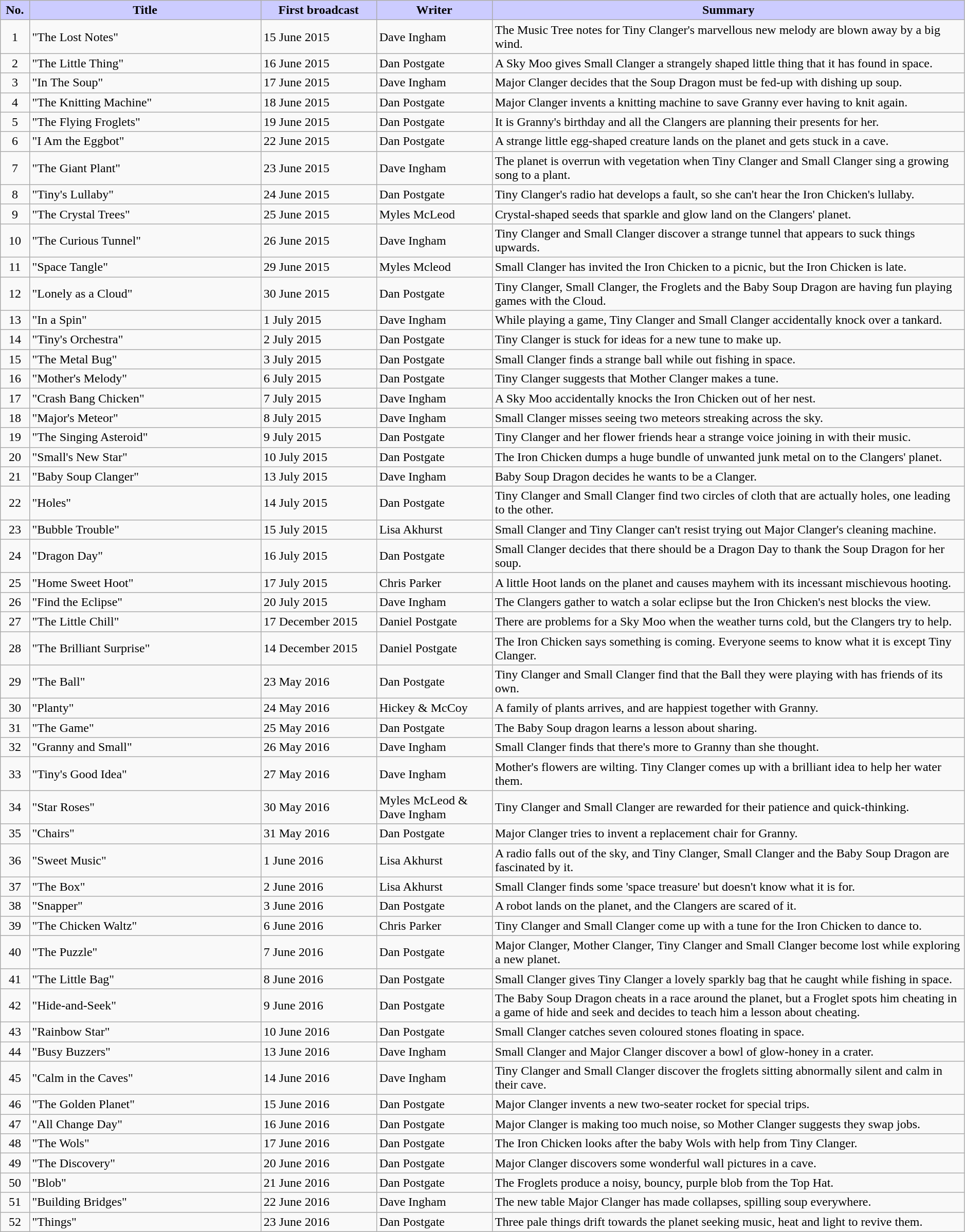<table class="wikitable" style="width:99%;">
<tr>
<th style="background:#ccf; width:3%;">No.</th>
<th style="background:#ccf; width:24%;">Title</th>
<th style="background:#ccf; width:12%;">First broadcast</th>
<th style="background:#ccf; width:12%;">Writer</th>
<th style="background:#ccf;">Summary</th>
</tr>
<tr>
<td style="text-align:center;">1</td>
<td>"The Lost Notes"</td>
<td>15 June 2015</td>
<td>Dave Ingham</td>
<td>The Music Tree notes for Tiny Clanger's marvellous new melody are blown away by a big wind.</td>
</tr>
<tr>
<td style="text-align:center;">2</td>
<td>"The Little Thing"</td>
<td>16 June 2015</td>
<td>Dan Postgate</td>
<td>A Sky Moo gives Small Clanger a strangely shaped little thing that it has found in space.</td>
</tr>
<tr>
<td style="text-align:center;">3</td>
<td>"In The Soup"</td>
<td>17 June 2015</td>
<td>Dave Ingham</td>
<td>Major Clanger decides that the Soup Dragon must be fed-up with dishing up soup.</td>
</tr>
<tr>
<td style="text-align:center;">4</td>
<td>"The Knitting Machine"</td>
<td>18 June 2015</td>
<td>Dan Postgate</td>
<td>Major Clanger invents a knitting machine to save Granny ever having to knit again.</td>
</tr>
<tr>
<td style="text-align:center;">5</td>
<td>"The Flying Froglets"</td>
<td>19 June 2015</td>
<td>Dan Postgate</td>
<td>It is Granny's birthday and all the Clangers are planning their presents for her.</td>
</tr>
<tr>
<td style="text-align:center;">6</td>
<td>"I Am the Eggbot"</td>
<td>22 June 2015</td>
<td>Dan Postgate</td>
<td>A strange little egg-shaped creature lands on the planet and gets stuck in a cave.</td>
</tr>
<tr>
<td style="text-align:center;">7</td>
<td>"The Giant Plant"</td>
<td>23 June 2015</td>
<td>Dave Ingham</td>
<td>The planet is overrun with vegetation when Tiny Clanger and Small Clanger sing a growing song to a plant.</td>
</tr>
<tr>
<td style="text-align:center;">8</td>
<td>"Tiny's Lullaby"</td>
<td>24 June 2015</td>
<td>Dan Postgate</td>
<td>Tiny Clanger's radio hat develops a fault, so she can't hear the Iron Chicken's lullaby.</td>
</tr>
<tr>
<td style="text-align:center;">9</td>
<td>"The Crystal Trees"</td>
<td>25 June 2015</td>
<td>Myles McLeod</td>
<td>Crystal-shaped seeds that sparkle and glow land on the Clangers' planet.</td>
</tr>
<tr>
<td style="text-align:center;">10</td>
<td>"The Curious Tunnel"</td>
<td>26 June 2015</td>
<td>Dave Ingham</td>
<td>Tiny Clanger and Small Clanger discover a strange tunnel that appears to suck things upwards.</td>
</tr>
<tr>
<td style="text-align:center;">11</td>
<td>"Space Tangle"</td>
<td>29 June 2015</td>
<td>Myles Mcleod</td>
<td>Small Clanger has invited the Iron Chicken to a picnic, but the Iron Chicken is late.</td>
</tr>
<tr>
<td style="text-align:center;">12</td>
<td>"Lonely as a Cloud"</td>
<td>30 June 2015</td>
<td>Dan Postgate</td>
<td>Tiny Clanger, Small Clanger, the Froglets and the Baby Soup Dragon are having fun playing games with the Cloud.</td>
</tr>
<tr>
<td style="text-align:center;">13</td>
<td>"In a Spin"</td>
<td>1 July 2015</td>
<td>Dave Ingham</td>
<td>While playing a game, Tiny Clanger and Small Clanger accidentally knock over a tankard.</td>
</tr>
<tr>
<td style="text-align:center;">14</td>
<td>"Tiny's Orchestra"</td>
<td>2 July 2015</td>
<td>Dan Postgate</td>
<td>Tiny Clanger is stuck for ideas for a new tune to make up.</td>
</tr>
<tr>
<td style="text-align:center;">15</td>
<td>"The Metal Bug"</td>
<td>3 July 2015</td>
<td>Dan Postgate</td>
<td>Small Clanger finds a strange ball while out fishing in space.</td>
</tr>
<tr>
<td style="text-align:center;">16</td>
<td>"Mother's Melody"</td>
<td>6 July 2015</td>
<td>Dan Postgate</td>
<td>Tiny Clanger suggests that Mother Clanger makes a tune.</td>
</tr>
<tr>
<td style="text-align:center;">17</td>
<td>"Crash Bang Chicken"</td>
<td>7 July 2015</td>
<td>Dave Ingham</td>
<td>A Sky Moo accidentally knocks the Iron Chicken out of her nest.</td>
</tr>
<tr>
<td style="text-align:center;">18</td>
<td>"Major's Meteor"</td>
<td>8 July 2015</td>
<td>Dave Ingham</td>
<td>Small Clanger misses seeing two meteors streaking across the sky.</td>
</tr>
<tr>
<td style="text-align:center;">19</td>
<td>"The Singing Asteroid"</td>
<td>9 July 2015</td>
<td>Dan Postgate</td>
<td>Tiny Clanger and her flower friends hear a strange voice joining in with their music.</td>
</tr>
<tr>
<td style="text-align:center;">20</td>
<td>"Small's New Star"</td>
<td>10 July 2015</td>
<td>Dan Postgate</td>
<td>The Iron Chicken dumps a huge bundle of unwanted junk metal on to the Clangers' planet.</td>
</tr>
<tr>
<td style="text-align:center;">21</td>
<td>"Baby Soup Clanger"</td>
<td>13 July 2015</td>
<td>Dave Ingham</td>
<td>Baby Soup Dragon decides he wants to be a Clanger.</td>
</tr>
<tr>
<td style="text-align:center;">22</td>
<td>"Holes"</td>
<td>14 July 2015</td>
<td>Dan Postgate</td>
<td>Tiny Clanger and Small Clanger find two circles of cloth that are actually holes, one leading to the other.</td>
</tr>
<tr>
<td style="text-align:center;">23</td>
<td>"Bubble Trouble"</td>
<td>15 July 2015</td>
<td>Lisa Akhurst</td>
<td>Small Clanger and Tiny Clanger can't resist trying out Major Clanger's cleaning machine.</td>
</tr>
<tr>
<td style="text-align:center;">24</td>
<td>"Dragon Day"</td>
<td>16 July 2015</td>
<td>Dan Postgate</td>
<td>Small Clanger decides that there should be a Dragon Day to thank the Soup Dragon for her soup.</td>
</tr>
<tr>
<td style="text-align:center;">25</td>
<td>"Home Sweet Hoot"</td>
<td>17 July 2015</td>
<td>Chris Parker</td>
<td>A little Hoot lands on the planet and causes mayhem with its incessant mischievous hooting.</td>
</tr>
<tr>
<td style="text-align:center;">26</td>
<td>"Find the Eclipse"</td>
<td>20 July 2015</td>
<td>Dave Ingham</td>
<td>The Clangers gather to watch a solar eclipse but the Iron Chicken's nest blocks the view.</td>
</tr>
<tr>
<td style="text-align:center;">27</td>
<td>"The Little Chill"</td>
<td>17 December 2015</td>
<td>Daniel Postgate</td>
<td>There are problems for a Sky Moo when the weather turns cold, but the Clangers try to help.</td>
</tr>
<tr>
<td style="text-align:center;">28</td>
<td>"The Brilliant Surprise"</td>
<td>14 December 2015</td>
<td>Daniel Postgate</td>
<td>The Iron Chicken says something is coming. Everyone seems to know what it is except Tiny Clanger.</td>
</tr>
<tr>
<td style="text-align:center;">29</td>
<td>"The Ball"</td>
<td>23 May 2016</td>
<td>Dan Postgate</td>
<td>Tiny Clanger and Small Clanger find that the Ball they were playing with has friends of its own.</td>
</tr>
<tr>
<td style="text-align:center;">30</td>
<td>"Planty"</td>
<td>24 May 2016</td>
<td>Hickey & McCoy</td>
<td>A family of plants arrives, and are happiest together with Granny.</td>
</tr>
<tr>
<td style="text-align:center;">31</td>
<td>"The Game"</td>
<td>25 May 2016</td>
<td>Dan Postgate</td>
<td>The Baby Soup dragon learns a lesson about sharing.</td>
</tr>
<tr>
<td style="text-align:center;">32</td>
<td>"Granny and Small"</td>
<td>26 May 2016</td>
<td>Dave Ingham</td>
<td>Small Clanger finds that there's more to Granny than she thought.</td>
</tr>
<tr>
<td style="text-align:center;">33</td>
<td>"Tiny's Good Idea"</td>
<td>27 May 2016</td>
<td>Dave Ingham</td>
<td>Mother's flowers are wilting. Tiny Clanger comes up with a brilliant idea to help her water them.</td>
</tr>
<tr>
<td style="text-align:center;">34</td>
<td>"Star Roses"</td>
<td>30 May 2016</td>
<td>Myles McLeod & Dave Ingham</td>
<td>Tiny Clanger and Small Clanger are rewarded for their patience and quick-thinking.</td>
</tr>
<tr>
<td style="text-align:center;">35</td>
<td>"Chairs"</td>
<td>31 May 2016</td>
<td>Dan Postgate</td>
<td>Major Clanger tries to invent a replacement chair for Granny.</td>
</tr>
<tr>
<td style="text-align:center;">36</td>
<td>"Sweet Music"</td>
<td>1 June 2016</td>
<td>Lisa Akhurst</td>
<td>A radio falls out of the sky, and Tiny Clanger, Small Clanger and the Baby Soup Dragon are fascinated by it.</td>
</tr>
<tr>
<td style="text-align:center;">37</td>
<td>"The Box"</td>
<td>2 June 2016</td>
<td>Lisa Akhurst</td>
<td>Small Clanger finds some 'space treasure' but doesn't know what it is for.</td>
</tr>
<tr>
<td style="text-align:center;">38</td>
<td>"Snapper"</td>
<td>3 June 2016</td>
<td>Dan Postgate</td>
<td>A robot lands on the planet, and the Clangers are scared of it.</td>
</tr>
<tr>
<td style="text-align:center;">39</td>
<td>"The Chicken Waltz"</td>
<td>6 June 2016</td>
<td>Chris Parker</td>
<td>Tiny Clanger and Small Clanger come up with a tune for the Iron Chicken to dance to.</td>
</tr>
<tr>
<td style="text-align:center;">40</td>
<td>"The Puzzle"</td>
<td>7 June 2016</td>
<td>Dan Postgate</td>
<td>Major Clanger, Mother Clanger, Tiny Clanger and Small Clanger become lost while exploring a new planet.</td>
</tr>
<tr>
<td style="text-align:center;">41</td>
<td>"The Little Bag"</td>
<td>8 June 2016</td>
<td>Dan Postgate</td>
<td>Small Clanger gives Tiny Clanger a lovely sparkly bag that he caught while fishing in space.</td>
</tr>
<tr>
<td style="text-align:center;">42</td>
<td>"Hide-and-Seek"</td>
<td>9 June 2016</td>
<td>Dan Postgate</td>
<td>The Baby Soup Dragon cheats in a race around the planet, but a Froglet spots him cheating in a game of hide and seek and decides to teach him a lesson about cheating.</td>
</tr>
<tr>
<td style="text-align:center;">43</td>
<td>"Rainbow Star"</td>
<td>10 June 2016</td>
<td>Dan Postgate</td>
<td>Small Clanger catches seven coloured stones floating in space.</td>
</tr>
<tr>
<td style="text-align:center;">44</td>
<td>"Busy Buzzers"</td>
<td>13 June 2016</td>
<td>Dave Ingham</td>
<td>Small Clanger and Major Clanger discover a bowl of glow-honey in a crater.</td>
</tr>
<tr>
<td style="text-align:center;">45</td>
<td>"Calm in the Caves"</td>
<td>14 June 2016</td>
<td>Dave Ingham</td>
<td>Tiny Clanger and Small Clanger discover the froglets sitting abnormally silent and calm in their cave.</td>
</tr>
<tr>
<td style="text-align:center;">46</td>
<td>"The Golden Planet"</td>
<td>15 June 2016</td>
<td>Dan Postgate</td>
<td>Major Clanger invents a new two-seater rocket for special trips.</td>
</tr>
<tr>
<td style="text-align:center;">47</td>
<td>"All Change Day"</td>
<td>16 June 2016</td>
<td>Dan Postgate</td>
<td>Major Clanger is making too much noise, so Mother Clanger suggests they swap jobs.</td>
</tr>
<tr>
<td style="text-align:center;">48</td>
<td>"The Wols"</td>
<td>17 June 2016</td>
<td>Dan Postgate</td>
<td>The Iron Chicken looks after the baby Wols with help from Tiny Clanger.</td>
</tr>
<tr>
<td style="text-align:center;">49</td>
<td>"The Discovery"</td>
<td>20 June 2016</td>
<td>Dan Postgate</td>
<td>Major Clanger discovers some wonderful wall pictures in a cave.</td>
</tr>
<tr>
<td style="text-align:center;">50</td>
<td>"Blob"</td>
<td>21 June 2016</td>
<td>Dan Postgate</td>
<td>The Froglets produce a noisy, bouncy, purple blob from the Top Hat.</td>
</tr>
<tr>
<td style="text-align:center;">51</td>
<td>"Building Bridges"</td>
<td>22 June 2016</td>
<td>Dave Ingham</td>
<td>The new table Major Clanger has made collapses, spilling soup everywhere.</td>
</tr>
<tr>
<td style="text-align:center;">52</td>
<td>"Things"</td>
<td>23 June 2016</td>
<td>Dan Postgate</td>
<td>Three pale things drift towards the planet seeking music, heat and light to revive them.</td>
</tr>
</table>
